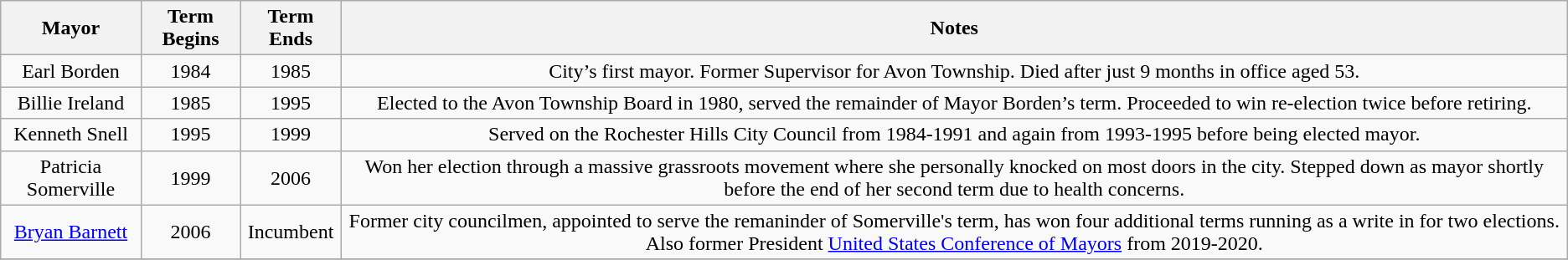<table class="wikitable" style="text-align:center">
<tr>
<th>Mayor</th>
<th>Term Begins</th>
<th>Term Ends</th>
<th>Notes</th>
</tr>
<tr>
<td>Earl Borden</td>
<td>1984</td>
<td>1985</td>
<td>City’s first mayor. Former Supervisor for Avon Township. Died after just 9 months in office aged 53.</td>
</tr>
<tr>
<td>Billie Ireland</td>
<td>1985</td>
<td>1995</td>
<td>Elected to the Avon Township Board in 1980, served the remainder of Mayor Borden’s term. Proceeded to win re-election twice before retiring.</td>
</tr>
<tr>
<td>Kenneth Snell</td>
<td>1995</td>
<td>1999</td>
<td>Served on the Rochester Hills City Council from 1984-1991 and again from 1993-1995 before being elected mayor.</td>
</tr>
<tr>
<td>Patricia Somerville</td>
<td>1999</td>
<td>2006</td>
<td>Won her election through a massive grassroots movement where she personally knocked on most doors in the city. Stepped down as mayor shortly before the end of her second term due to health concerns.</td>
</tr>
<tr>
<td><a href='#'>Bryan Barnett</a></td>
<td>2006</td>
<td>Incumbent</td>
<td>Former city councilmen, appointed to serve the remaninder of Somerville's term, has won four additional terms running as a write in for two elections. Also former President <a href='#'>United States Conference of Mayors</a> from 2019-2020.</td>
</tr>
<tr>
</tr>
</table>
